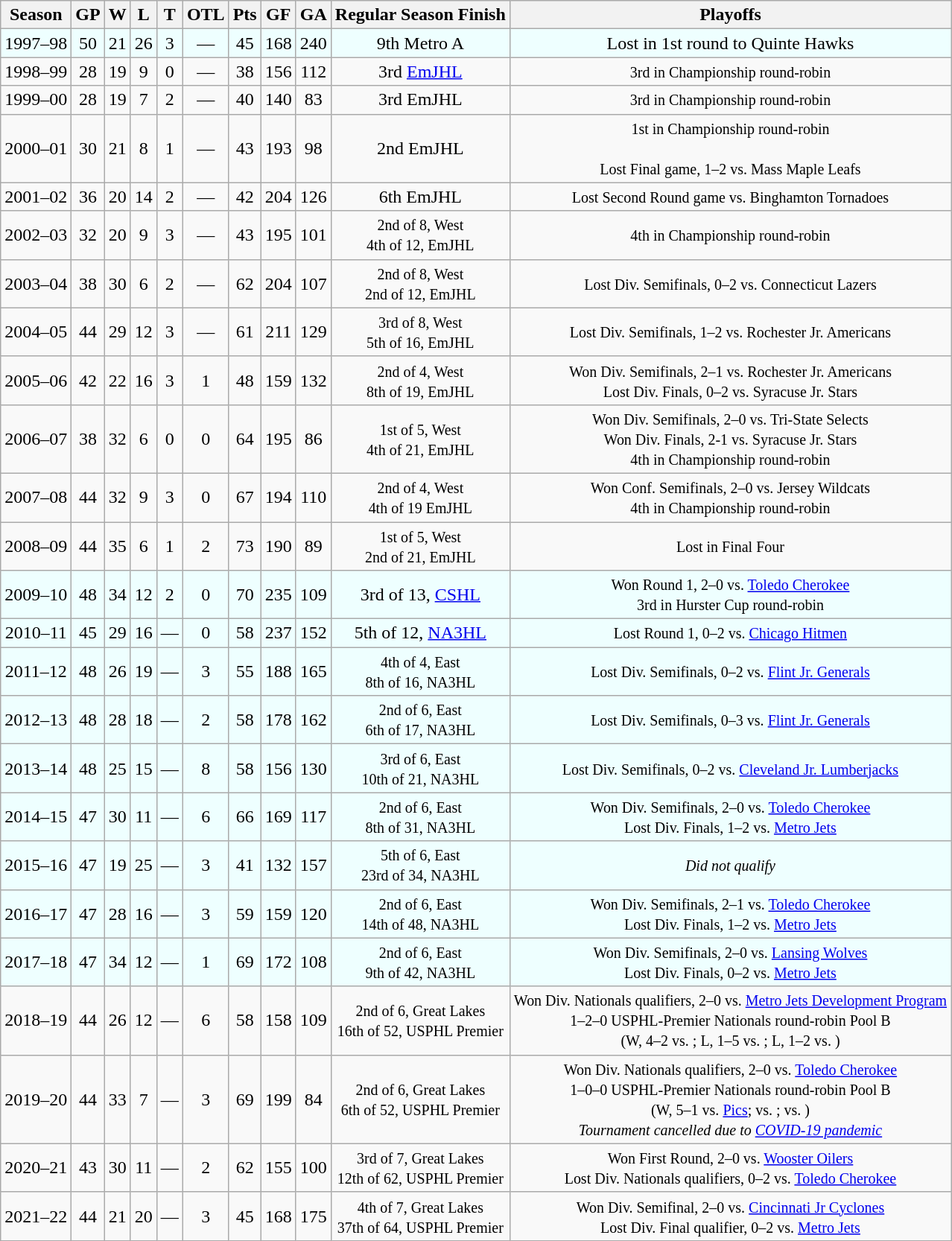<table class="wikitable" style="text-align:center">
<tr align="center">
<th>Season</th>
<th>GP</th>
<th>W</th>
<th>L</th>
<th>T</th>
<th>OTL</th>
<th>Pts</th>
<th>GF</th>
<th>GA</th>
<th>Regular Season Finish</th>
<th>Playoffs</th>
</tr>
<tr bgcolor="#EEFFFF">
<td>1997–98</td>
<td>50</td>
<td>21</td>
<td>26</td>
<td>3</td>
<td>—</td>
<td>45</td>
<td>168</td>
<td>240</td>
<td>9th Metro A</td>
<td>Lost in 1st round to Quinte Hawks</td>
</tr>
<tr>
<td>1998–99</td>
<td>28</td>
<td>19</td>
<td>9</td>
<td>0</td>
<td>—</td>
<td>38</td>
<td>156</td>
<td>112</td>
<td>3rd <a href='#'>EmJHL</a></td>
<td><small>3rd in Championship round-robin<br></small></td>
</tr>
<tr>
<td>1999–00</td>
<td>28</td>
<td>19</td>
<td>7</td>
<td>2</td>
<td>—</td>
<td>40</td>
<td>140</td>
<td>83</td>
<td>3rd EmJHL</td>
<td><small>3rd in Championship round-robin<br></small></td>
</tr>
<tr>
<td>2000–01</td>
<td>30</td>
<td>21</td>
<td>8</td>
<td>1</td>
<td>—</td>
<td>43</td>
<td>193</td>
<td>98</td>
<td>2nd EmJHL</td>
<td><small>1st in Championship round-robin<br><br>Lost Final game, 1–2 vs. Mass Maple Leafs</small></td>
</tr>
<tr>
<td>2001–02</td>
<td>36</td>
<td>20</td>
<td>14</td>
<td>2</td>
<td>—</td>
<td>42</td>
<td>204</td>
<td>126</td>
<td>6th EmJHL</td>
<td><small>Lost Second Round game vs. Binghamton Tornadoes</small></td>
</tr>
<tr>
<td>2002–03</td>
<td>32</td>
<td>20</td>
<td>9</td>
<td>3</td>
<td>—</td>
<td>43</td>
<td>195</td>
<td>101</td>
<td><small>2nd of 8, West<br>4th of 12, EmJHL</small></td>
<td><small>4th in Championship round-robin<br></small></td>
</tr>
<tr>
<td>2003–04</td>
<td>38</td>
<td>30</td>
<td>6</td>
<td>2</td>
<td>—</td>
<td>62</td>
<td>204</td>
<td>107</td>
<td><small>2nd of 8, West<br>2nd of 12, EmJHL</small></td>
<td><small>Lost Div. Semifinals, 0–2 vs. Connecticut Lazers</small></td>
</tr>
<tr>
<td>2004–05</td>
<td>44</td>
<td>29</td>
<td>12</td>
<td>3</td>
<td>—</td>
<td>61</td>
<td>211</td>
<td>129</td>
<td><small>3rd of 8, West<br>5th of 16, EmJHL</small></td>
<td><small>Lost Div. Semifinals, 1–2 vs. Rochester Jr. Americans</small></td>
</tr>
<tr>
<td>2005–06</td>
<td>42</td>
<td>22</td>
<td>16</td>
<td>3</td>
<td>1</td>
<td>48</td>
<td>159</td>
<td>132</td>
<td><small>2nd of 4, West<br>8th of 19, EmJHL</small></td>
<td><small>Won Div. Semifinals, 2–1 vs. Rochester Jr. Americans<br>Lost Div. Finals, 0–2 vs. Syracuse Jr. Stars</small></td>
</tr>
<tr>
<td>2006–07</td>
<td>38</td>
<td>32</td>
<td>6</td>
<td>0</td>
<td>0</td>
<td>64</td>
<td>195</td>
<td>86</td>
<td><small>1st of 5, West<br>4th of 21, EmJHL</small></td>
<td><small>Won Div. Semifinals, 2–0 vs. Tri-State Selects<br>Won Div. Finals, 2-1 vs. Syracuse Jr. Stars<br>4th in Championship round-robin<br></small></td>
</tr>
<tr>
<td>2007–08</td>
<td>44</td>
<td>32</td>
<td>9</td>
<td>3</td>
<td>0</td>
<td>67</td>
<td>194</td>
<td>110</td>
<td><small>2nd of 4, West<br>4th of 19 EmJHL</small></td>
<td><small>Won Conf. Semifinals, 2–0 vs. Jersey Wildcats<br>4th in Championship round-robin<br></small></td>
</tr>
<tr>
<td>2008–09</td>
<td>44</td>
<td>35</td>
<td>6</td>
<td>1</td>
<td>2</td>
<td>73</td>
<td>190</td>
<td>89</td>
<td><small>1st of 5, West<br>2nd of 21, EmJHL</small></td>
<td><small>Lost in Final Four<br></small></td>
</tr>
<tr bgcolor="#EEFFFF">
<td>2009–10</td>
<td>48</td>
<td>34</td>
<td>12</td>
<td>2</td>
<td>0</td>
<td>70</td>
<td>235</td>
<td>109</td>
<td>3rd of 13, <a href='#'>CSHL</a></td>
<td><small>Won Round 1, 2–0 vs. <a href='#'>Toledo Cherokee</a><br>3rd in Hurster Cup round-robin<br></small></td>
</tr>
<tr bgcolor="#EEFFFF">
<td>2010–11</td>
<td>45</td>
<td>29</td>
<td>16</td>
<td>—</td>
<td>0</td>
<td>58</td>
<td>237</td>
<td>152</td>
<td>5th of 12, <a href='#'>NA3HL</a></td>
<td><small>Lost Round 1, 0–2 vs. <a href='#'>Chicago Hitmen</a></small></td>
</tr>
<tr bgcolor="#EEFFFF">
<td>2011–12</td>
<td>48</td>
<td>26</td>
<td>19</td>
<td>—</td>
<td>3</td>
<td>55</td>
<td>188</td>
<td>165</td>
<td><small>4th of 4, East<br>8th of 16, NA3HL</small></td>
<td><small>Lost Div. Semifinals, 0–2 vs. <a href='#'>Flint Jr. Generals</a></small></td>
</tr>
<tr bgcolor="#EEFFFF">
<td>2012–13</td>
<td>48</td>
<td>28</td>
<td>18</td>
<td>—</td>
<td>2</td>
<td>58</td>
<td>178</td>
<td>162</td>
<td><small>2nd of 6, East<br>6th of 17, NA3HL</small></td>
<td><small>Lost Div. Semifinals, 0–3 vs. <a href='#'>Flint Jr. Generals</a></small></td>
</tr>
<tr bgcolor="#EEFFFF">
<td>2013–14</td>
<td>48</td>
<td>25</td>
<td>15</td>
<td>—</td>
<td>8</td>
<td>58</td>
<td>156</td>
<td>130</td>
<td><small>3rd of 6, East<br>10th of 21, NA3HL</small></td>
<td><small>Lost Div. Semifinals, 0–2 vs. <a href='#'>Cleveland Jr. Lumberjacks</a></small></td>
</tr>
<tr bgcolor="#EEFFFF">
<td>2014–15</td>
<td>47</td>
<td>30</td>
<td>11</td>
<td>—</td>
<td>6</td>
<td>66</td>
<td>169</td>
<td>117</td>
<td><small>2nd of 6, East<br>8th of 31, NA3HL</small></td>
<td><small>Won Div. Semifinals, 2–0 vs. <a href='#'>Toledo Cherokee</a><br>Lost Div. Finals, 1–2 vs. <a href='#'>Metro Jets</a></small></td>
</tr>
<tr bgcolor="#EEFFFF">
<td>2015–16</td>
<td>47</td>
<td>19</td>
<td>25</td>
<td>—</td>
<td>3</td>
<td>41</td>
<td>132</td>
<td>157</td>
<td><small>5th of 6, East<br>23rd of 34, NA3HL</small></td>
<td><small><em>Did not qualify</em></small></td>
</tr>
<tr bgcolor="#EEFFFF">
<td>2016–17</td>
<td>47</td>
<td>28</td>
<td>16</td>
<td>—</td>
<td>3</td>
<td>59</td>
<td>159</td>
<td>120</td>
<td><small>2nd of 6, East<br>14th of 48, NA3HL</small></td>
<td><small>Won Div. Semifinals, 2–1 vs. <a href='#'>Toledo Cherokee</a><br>Lost Div. Finals, 1–2 vs. <a href='#'>Metro Jets</a></small></td>
</tr>
<tr bgcolor="#EEFFFF">
<td>2017–18</td>
<td>47</td>
<td>34</td>
<td>12</td>
<td>—</td>
<td>1</td>
<td>69</td>
<td>172</td>
<td>108</td>
<td><small>2nd of 6, East<br>9th of 42, NA3HL</small></td>
<td><small>Won Div. Semifinals, 2–0 vs. <a href='#'>Lansing Wolves</a><br>Lost Div. Finals, 0–2 vs. <a href='#'>Metro Jets</a></small></td>
</tr>
<tr>
<td>2018–19</td>
<td>44</td>
<td>26</td>
<td>12</td>
<td>—</td>
<td>6</td>
<td>58</td>
<td>158</td>
<td>109</td>
<td><small>2nd of 6, Great Lakes<br>16th of 52, USPHL Premier</small></td>
<td><small>Won Div. Nationals qualifiers, 2–0 vs. <a href='#'>Metro Jets Development Program</a><br>1–2–0 USPHL-Premier Nationals round-robin Pool B<br>(W, 4–2 vs. ; L, 1–5 vs. ; L, 1–2 vs. )</small></td>
</tr>
<tr>
<td>2019–20</td>
<td>44</td>
<td>33</td>
<td>7</td>
<td>—</td>
<td>3</td>
<td>69</td>
<td>199</td>
<td>84</td>
<td><small>2nd of 6, Great Lakes<br>6th of 52, USPHL Premier</small></td>
<td><small>Won Div. Nationals qualifiers, 2–0 vs. <a href='#'>Toledo Cherokee</a><br>1–0–0 USPHL-Premier Nationals round-robin Pool B<br>(W, 5–1 vs. <a href='#'>Pics</a>; vs. ; vs. )<br><em>Tournament cancelled due to <a href='#'>COVID-19 pandemic</a></em></small></td>
</tr>
<tr>
<td>2020–21</td>
<td>43</td>
<td>30</td>
<td>11</td>
<td>—</td>
<td>2</td>
<td>62</td>
<td>155</td>
<td>100</td>
<td><small>3rd of 7, Great Lakes<br>12th of 62, USPHL Premier</small></td>
<td><small>Won First Round, 2–0 vs. <a href='#'>Wooster Oilers</a><br>Lost Div. Nationals qualifiers, 0–2 vs. <a href='#'>Toledo Cherokee</a></small></td>
</tr>
<tr>
<td>2021–22</td>
<td>44</td>
<td>21</td>
<td>20</td>
<td>—</td>
<td>3</td>
<td>45</td>
<td>168</td>
<td>175</td>
<td><small>4th of 7, Great Lakes<br>37th of 64, USPHL Premier</small></td>
<td><small>Won Div. Semifinal, 2–0 vs. <a href='#'>Cincinnati Jr Cyclones</a><br>Lost Div. Final qualifier, 0–2 vs. <a href='#'>Metro Jets</a></small></td>
</tr>
</table>
